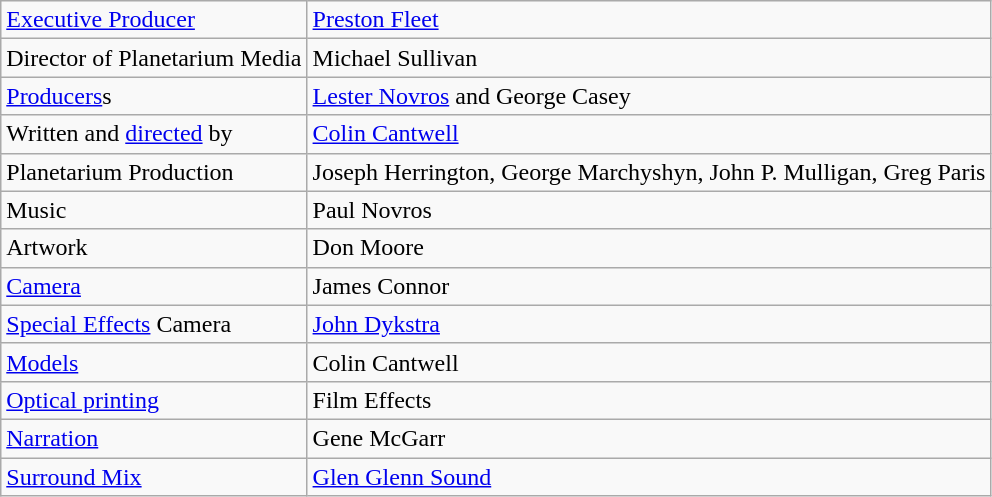<table class="wikitable">
<tr>
<td><a href='#'>Executive Producer</a></td>
<td><a href='#'>Preston Fleet</a></td>
</tr>
<tr>
<td>Director of Planetarium Media</td>
<td>Michael Sullivan</td>
</tr>
<tr>
<td><a href='#'>Producers</a>s</td>
<td><a href='#'>Lester Novros</a> and George Casey</td>
</tr>
<tr>
<td>Written and <a href='#'>directed</a> by</td>
<td><a href='#'>Colin Cantwell</a></td>
</tr>
<tr>
<td>Planetarium Production</td>
<td>Joseph Herrington, George Marchyshyn, John P. Mulligan, Greg Paris</td>
</tr>
<tr>
<td>Music</td>
<td>Paul Novros</td>
</tr>
<tr>
<td>Artwork</td>
<td>Don Moore</td>
</tr>
<tr>
<td><a href='#'>Camera</a></td>
<td>James Connor</td>
</tr>
<tr>
<td><a href='#'>Special Effects</a> Camera</td>
<td><a href='#'>John Dykstra</a></td>
</tr>
<tr>
<td><a href='#'>Models</a></td>
<td>Colin Cantwell</td>
</tr>
<tr>
<td><a href='#'>Optical printing</a></td>
<td>Film Effects</td>
</tr>
<tr>
<td><a href='#'>Narration</a></td>
<td>Gene McGarr</td>
</tr>
<tr>
<td><a href='#'>Surround Mix</a></td>
<td><a href='#'>Glen Glenn Sound</a></td>
</tr>
</table>
